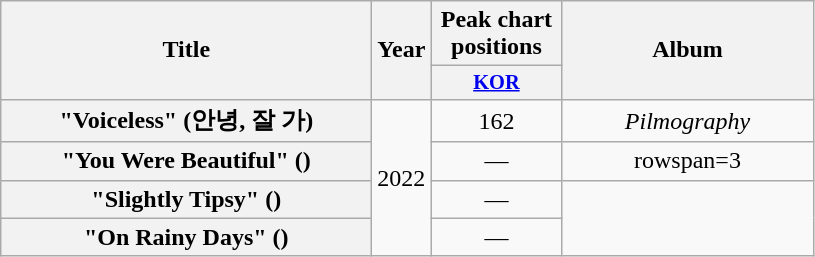<table class="wikitable plainrowheaders" style="text-align:center;" border="1">
<tr>
<th scope="col" rowspan="2" style="width:15em;">Title</th>
<th scope="col" rowspan="2">Year</th>
<th scope="col" colspan="1" style="width:5em;">Peak chart positions</th>
<th scope="col" rowspan="2" style="width:10em;">Album</th>
</tr>
<tr>
<th scope="col" style="width:3em;font-size:85%;"><a href='#'>KOR</a><br></th>
</tr>
<tr>
<th scope="row">"Voiceless" (안녕, 잘 가)</th>
<td rowspan=4>2022</td>
<td>162</td>
<td><em>Pilmography</em></td>
</tr>
<tr>
<th scope="row">"You Were Beautiful" ()</th>
<td>—</td>
<td>rowspan=3 </td>
</tr>
<tr>
<th scope="row">"Slightly Tipsy" ()</th>
<td>—</td>
</tr>
<tr>
<th scope="row">"On Rainy Days" ()</th>
<td>—</td>
</tr>
</table>
